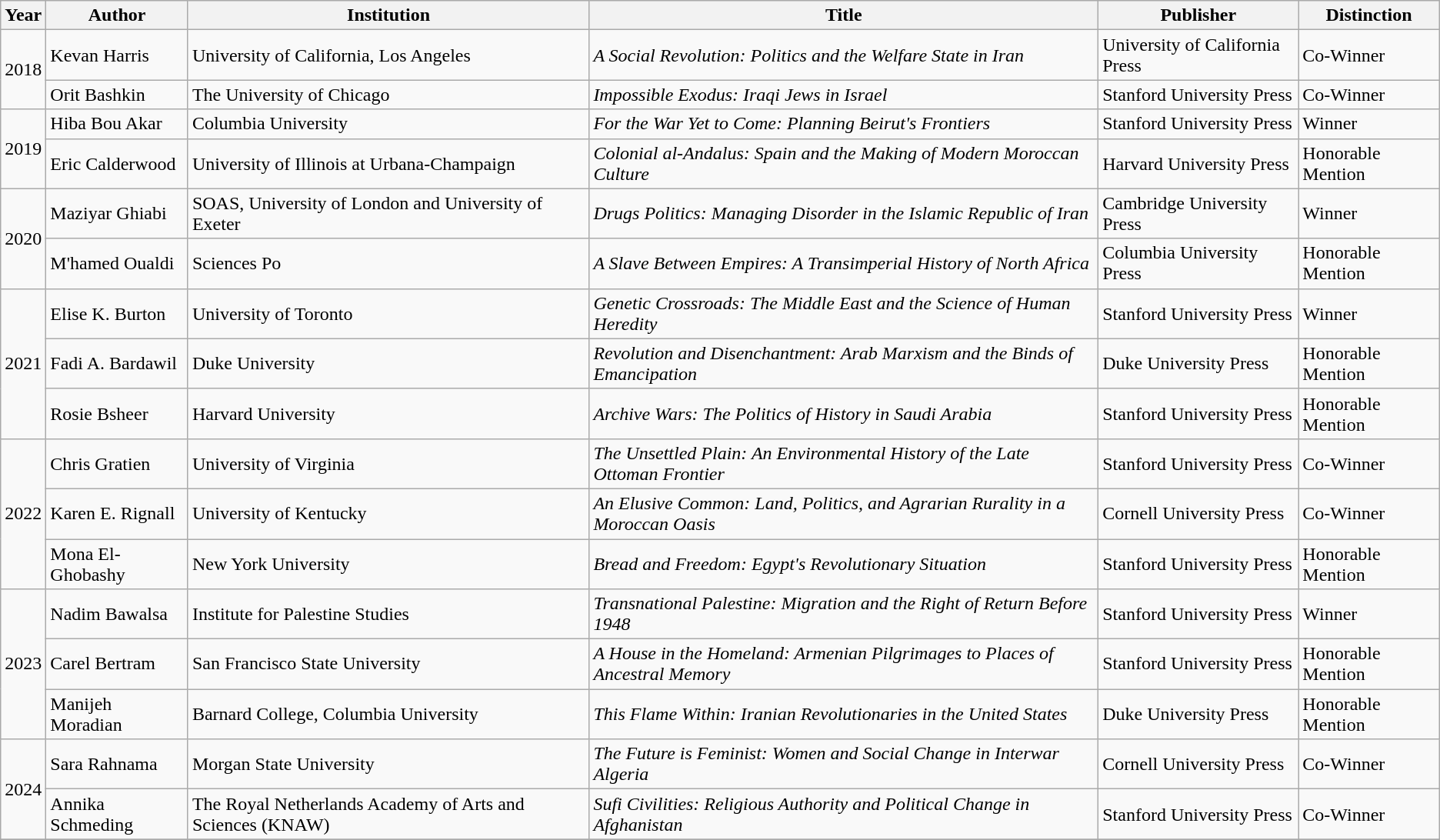<table class="sortable wikitable" width=%100>
<tr>
<th>Year</th>
<th><strong>Author</strong></th>
<th>Institution</th>
<th>Title</th>
<th>Publisher</th>
<th>Distinction</th>
</tr>
<tr>
<td rowspan="2">2018</td>
<td>Kevan Harris</td>
<td>University of California, Los Angeles</td>
<td><em>A Social Revolution: Politics and the Welfare State in Iran</em></td>
<td>University of California Press</td>
<td>Co-Winner</td>
</tr>
<tr>
<td>Orit Bashkin</td>
<td>The University of Chicago</td>
<td><em>Impossible Exodus: Iraqi Jews in Israel</em></td>
<td>Stanford University Press</td>
<td>Co-Winner</td>
</tr>
<tr>
<td rowspan="2">2019</td>
<td>Hiba Bou Akar</td>
<td>Columbia University</td>
<td><em>For the War Yet to Come: Planning Beirut's Frontiers</em></td>
<td>Stanford University Press</td>
<td>Winner</td>
</tr>
<tr>
<td>Eric Calderwood</td>
<td>University of Illinois at Urbana-Champaign</td>
<td><em>Colonial al-Andalus: Spain and the Making of Modern Moroccan Culture</em></td>
<td>Harvard University Press</td>
<td>Honorable Mention</td>
</tr>
<tr>
<td rowspan="2">2020</td>
<td>Maziyar Ghiabi</td>
<td>SOAS, University of London and University of Exeter</td>
<td><em>Drugs Politics: Managing Disorder in the Islamic Republic of Iran</em></td>
<td>Cambridge University Press</td>
<td>Winner</td>
</tr>
<tr>
<td>M'hamed Oualdi</td>
<td>Sciences Po</td>
<td><em>A Slave Between Empires: A Transimperial History of North Africa</em></td>
<td>Columbia University Press</td>
<td>Honorable Mention</td>
</tr>
<tr>
<td rowspan="3">2021</td>
<td>Elise K. Burton</td>
<td>University of Toronto</td>
<td><em>Genetic Crossroads: The Middle East and the Science of Human Heredity</em></td>
<td>Stanford University Press</td>
<td>Winner</td>
</tr>
<tr>
<td>Fadi A. Bardawil</td>
<td>Duke University</td>
<td><em>Revolution and Disenchantment: Arab Marxism and the Binds of Emancipation</em></td>
<td>Duke University Press</td>
<td>Honorable Mention</td>
</tr>
<tr>
<td>Rosie Bsheer</td>
<td>Harvard University</td>
<td><em>Archive Wars: The Politics of History in Saudi Arabia</em></td>
<td>Stanford University Press</td>
<td>Honorable Mention</td>
</tr>
<tr>
<td rowspan="3">2022</td>
<td>Chris Gratien</td>
<td>University of Virginia</td>
<td><em>The Unsettled Plain: An Environmental History of the Late Ottoman Frontier</em></td>
<td>Stanford University Press</td>
<td>Co-Winner</td>
</tr>
<tr>
<td>Karen E. Rignall</td>
<td>University of Kentucky</td>
<td><em>An Elusive Common: Land, Politics, and Agrarian Rurality in a Moroccan Oasis</em></td>
<td>Cornell University Press</td>
<td>Co-Winner</td>
</tr>
<tr>
<td>Mona El-Ghobashy</td>
<td>New York University</td>
<td><em>Bread and Freedom: Egypt's Revolutionary Situation</em></td>
<td>Stanford University Press</td>
<td>Honorable Mention</td>
</tr>
<tr>
<td rowspan="3">2023</td>
<td>Nadim Bawalsa</td>
<td>Institute for Palestine Studies</td>
<td><em>Transnational Palestine: Migration and the Right of Return Before 1948</em></td>
<td>Stanford University Press</td>
<td>Winner</td>
</tr>
<tr>
<td>Carel Bertram</td>
<td>San Francisco State University</td>
<td><em>A House in the Homeland: Armenian Pilgrimages to Places of Ancestral Memory</em></td>
<td>Stanford University Press</td>
<td>Honorable Mention</td>
</tr>
<tr>
<td>Manijeh Moradian</td>
<td>Barnard College, Columbia University</td>
<td><em>This Flame Within: Iranian Revolutionaries in the United States</em></td>
<td>Duke University Press</td>
<td>Honorable Mention</td>
</tr>
<tr>
<td rowspan="2">2024</td>
<td>Sara Rahnama</td>
<td>Morgan State University</td>
<td><em>The Future is Feminist: Women and Social Change in Interwar Algeria</em></td>
<td>Cornell University Press</td>
<td>Co-Winner</td>
</tr>
<tr>
<td>Annika Schmeding</td>
<td>The Royal Netherlands Academy of Arts and Sciences (KNAW)</td>
<td><em>Sufi Civilities: Religious Authority and Political Change in Afghanistan</em></td>
<td>Stanford University Press</td>
<td>Co-Winner</td>
</tr>
<tr>
</tr>
</table>
